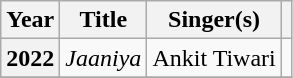<table class="wikitable plainrowheaders sortable">
<tr>
<th scope="col">Year</th>
<th scope="col">Title</th>
<th scope="col" class="unsortable">Singer(s)</th>
<th scope="col" class="unsortable"></th>
</tr>
<tr>
<th scope="row">2022</th>
<td><em>Jaaniya</em></td>
<td>Ankit Tiwari</td>
<td></td>
</tr>
<tr>
</tr>
</table>
